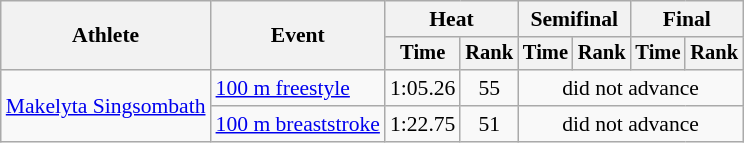<table class="wikitable" style="text-align:center; font-size:90%">
<tr>
<th rowspan="2">Athlete</th>
<th rowspan="2">Event</th>
<th colspan="2">Heat</th>
<th colspan="2">Semifinal</th>
<th colspan="2">Final</th>
</tr>
<tr style="font-size:95%">
<th>Time</th>
<th>Rank</th>
<th>Time</th>
<th>Rank</th>
<th>Time</th>
<th>Rank</th>
</tr>
<tr>
<td align=left rowspan=2><a href='#'>Makelyta Singsombath</a></td>
<td align=left><a href='#'>100 m freestyle</a></td>
<td>1:05.26</td>
<td>55</td>
<td colspan=4>did not advance</td>
</tr>
<tr>
<td align=left><a href='#'>100 m breaststroke</a></td>
<td>1:22.75</td>
<td>51</td>
<td colspan=4>did not advance</td>
</tr>
</table>
